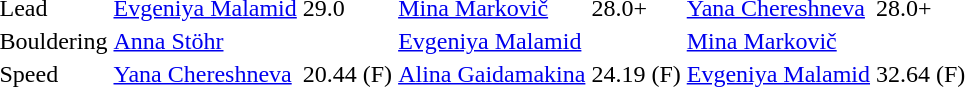<table>
<tr>
<td>Lead</td>
<td><a href='#'>Evgeniya Malamid</a><br></td>
<td>29.0</td>
<td><a href='#'>Mina Markovič</a><br></td>
<td>28.0+</td>
<td><a href='#'>Yana Chereshneva</a><br></td>
<td>28.0+</td>
</tr>
<tr>
<td>Bouldering</td>
<td><a href='#'>Anna Stöhr</a><br></td>
<td></td>
<td><a href='#'>Evgeniya Malamid</a><br></td>
<td></td>
<td><a href='#'>Mina Markovič</a><br></td>
<td></td>
</tr>
<tr>
<td>Speed</td>
<td><a href='#'>Yana Chereshneva</a><br></td>
<td>20.44 (F)</td>
<td><a href='#'>Alina Gaidamakina</a><br></td>
<td>24.19 (F)</td>
<td><a href='#'>Evgeniya Malamid</a><br></td>
<td>32.64 (F)</td>
</tr>
</table>
